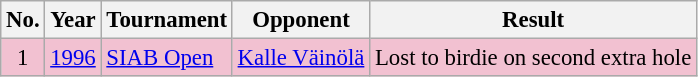<table class="wikitable" style="font-size:95%;">
<tr>
<th>No.</th>
<th>Year</th>
<th>Tournament</th>
<th>Opponent</th>
<th>Result</th>
</tr>
<tr style="background:#F2C1D1;">
<td align=center>1</td>
<td><a href='#'>1996</a></td>
<td><a href='#'>SIAB Open</a></td>
<td> <a href='#'>Kalle Väinölä</a></td>
<td>Lost to birdie on second extra hole</td>
</tr>
</table>
